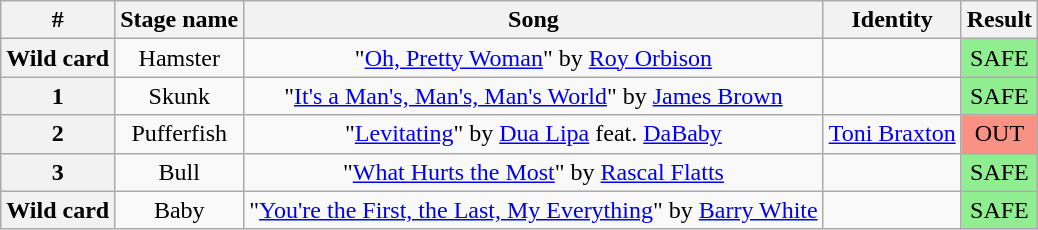<table class="wikitable plainrowheaders" style="text-align: center;">
<tr>
<th>#</th>
<th>Stage name</th>
<th>Song</th>
<th>Identity</th>
<th>Result</th>
</tr>
<tr>
<th>Wild card</th>
<td>Hamster</td>
<td>"<a href='#'>Oh, Pretty Woman</a>" by <a href='#'>Roy Orbison</a></td>
<td></td>
<td bgcolor=lightgreen>SAFE</td>
</tr>
<tr>
<th>1</th>
<td>Skunk</td>
<td>"<a href='#'>It's a Man's, Man's, Man's World</a>" by <a href='#'>James Brown</a></td>
<td></td>
<td bgcolor=lightgreen>SAFE</td>
</tr>
<tr>
<th>2</th>
<td>Pufferfish</td>
<td>"<a href='#'>Levitating</a>" by <a href='#'>Dua Lipa</a> feat. <a href='#'>DaBaby</a></td>
<td><a href='#'>Toni Braxton</a></td>
<td bgcolor="#F99185">OUT</td>
</tr>
<tr>
<th>3</th>
<td>Bull</td>
<td>"<a href='#'>What Hurts the Most</a>" by <a href='#'>Rascal Flatts</a></td>
<td></td>
<td bgcolor=lightgreen>SAFE</td>
</tr>
<tr>
<th>Wild card</th>
<td>Baby</td>
<td>"<a href='#'>You're the First, the Last, My Everything</a>" by <a href='#'>Barry White</a></td>
<td></td>
<td bgcolor=lightgreen>SAFE</td>
</tr>
</table>
